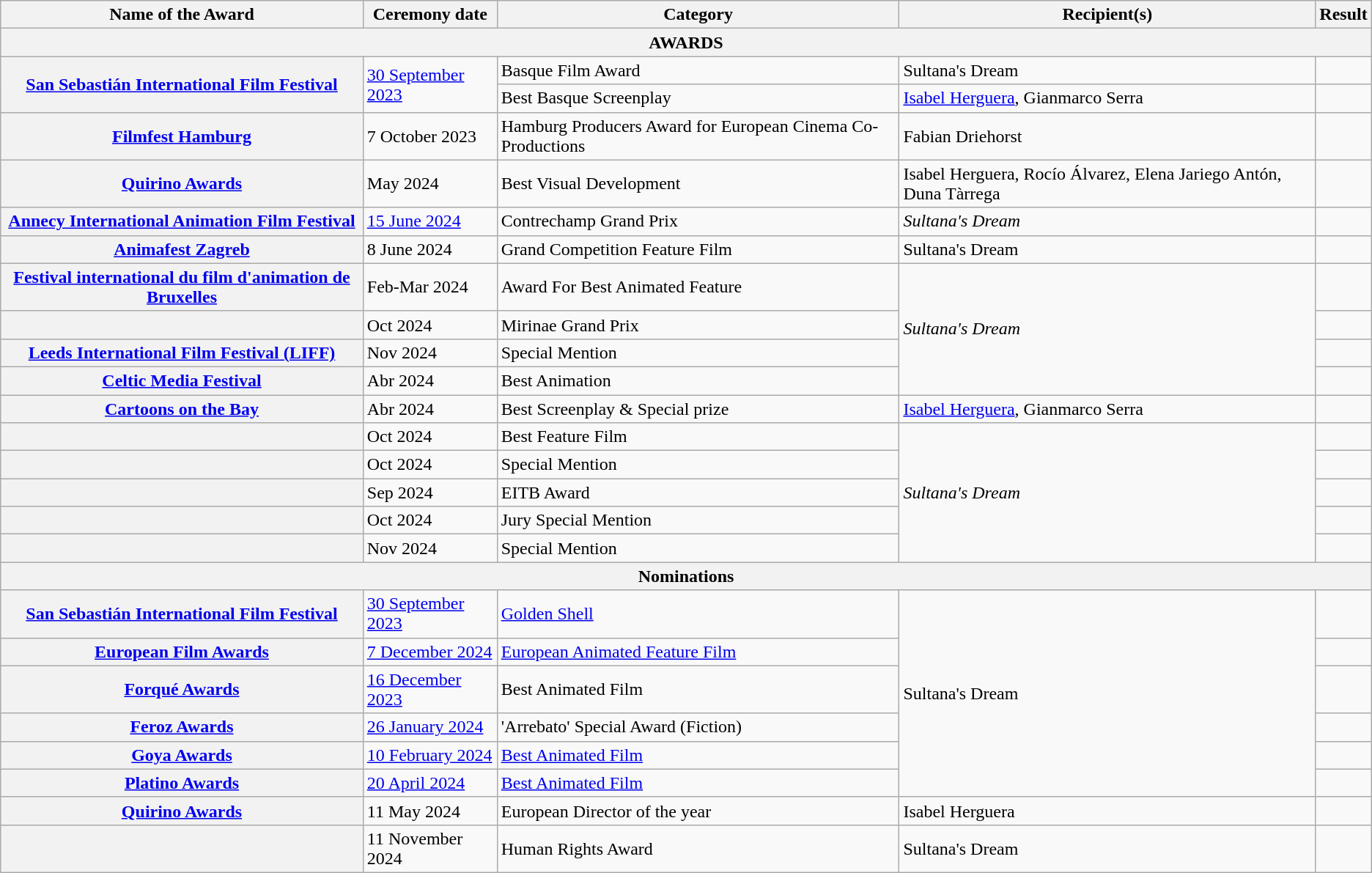<table class="wikitable sortable plainrowheaders">
<tr>
<th scope="col">Name of the Award</th>
<th scope="col">Ceremony date</th>
<th scope="col">Category</th>
<th scope="col">Recipient(s)</th>
<th scope="col">Result</th>
</tr>
<tr>
<th colspan="5">AWARDS</th>
</tr>
<tr>
<th rowspan="2"><a href='#'>San Sebastián International Film Festival</a></th>
<td rowspan="2"><a href='#'>30 September 2023</a></td>
<td>Basque Film Award</td>
<td Sultana's Dream>Sultana's Dream</td>
<td></td>
</tr>
<tr>
<td>Best Basque Screenplay</td>
<td><a href='#'>Isabel Herguera</a>, Gianmarco Serra</td>
<td></td>
</tr>
<tr>
<th scope="row"><a href='#'>Filmfest Hamburg</a></th>
<td>7 October 2023</td>
<td>Hamburg Producers Award for European Cinema Co-Productions</td>
<td>Fabian Driehorst</td>
<td></td>
</tr>
<tr>
<th><a href='#'>Quirino Awards</a></th>
<td>May 2024</td>
<td>Best Visual Development</td>
<td>Isabel Herguera, Rocío Álvarez, Elena Jariego Antón, Duna Tàrrega</td>
<td></td>
</tr>
<tr>
<th scope="row"><a href='#'>Annecy International Animation Film Festival</a></th>
<td><a href='#'>15 June 2024</a></td>
<td>Contrechamp Grand Prix</td>
<td><em>Sultana's Dream</em></td>
<td></td>
</tr>
<tr>
<th scope="row"><a href='#'>Animafest Zagreb</a></th>
<td>8 June 2024</td>
<td>Grand Competition Feature Film</td>
<td>Sultana's Dream</td>
<td></td>
</tr>
<tr>
<th><a href='#'>Festival international du film d'animation de Bruxelles</a></th>
<td>Feb-Mar 2024</td>
<td>Award For Best Animated Feature</td>
<td rowspan="4"><em>Sultana's Dream</em></td>
<td></td>
</tr>
<tr>
<th></th>
<td>Oct 2024</td>
<td>Mirinae Grand Prix</td>
<td></td>
</tr>
<tr>
<th><a href='#'>Leeds International Film Festival (LIFF)</a></th>
<td>Nov 2024</td>
<td>Special Mention</td>
<td></td>
</tr>
<tr>
<th><a href='#'>Celtic Media Festival</a></th>
<td>Abr 2024</td>
<td>Best Animation</td>
<td></td>
</tr>
<tr>
<th><a href='#'>Cartoons on the Bay</a></th>
<td>Abr 2024</td>
<td>Best Screenplay & Special prize</td>
<td><a href='#'>Isabel Herguera</a>, Gianmarco Serra</td>
<td></td>
</tr>
<tr>
<th></th>
<td>Oct 2024</td>
<td>Best Feature Film</td>
<td rowspan="5"><em>Sultana's Dream</em></td>
<td></td>
</tr>
<tr>
<th></th>
<td>Oct 2024</td>
<td>Special Mention</td>
<td></td>
</tr>
<tr>
<th></th>
<td>Sep 2024</td>
<td>EITB Award</td>
<td></td>
</tr>
<tr>
<th></th>
<td>Oct 2024</td>
<td>Jury Special Mention</td>
<td></td>
</tr>
<tr>
<th></th>
<td>Nov 2024</td>
<td>Special Mention</td>
<td></td>
</tr>
<tr>
<th colspan="5">Nominations</th>
</tr>
<tr>
<th><a href='#'>San Sebastián International Film Festival</a></th>
<td><a href='#'>30 September 2023</a></td>
<td><a href='#'>Golden Shell</a></td>
<td rowspan="6" >Sultana's Dream</td>
<td></td>
</tr>
<tr>
<th><a href='#'>European Film Awards</a></th>
<td><a href='#'>7 December 2024</a></td>
<td><a href='#'>European Animated Feature Film</a></td>
<td></td>
</tr>
<tr>
<th><a href='#'>Forqué Awards</a></th>
<td><a href='#'>16 December 2023</a></td>
<td>Best Animated Film</td>
<td></td>
</tr>
<tr>
<th><a href='#'>Feroz Awards</a></th>
<td><a href='#'>26 January 2024</a></td>
<td>'Arrebato' Special Award (Fiction)</td>
<td></td>
</tr>
<tr>
<th><a href='#'>Goya Awards</a></th>
<td><a href='#'>10 February 2024</a></td>
<td><a href='#'>Best Animated Film</a></td>
<td></td>
</tr>
<tr>
<th><a href='#'>Platino Awards</a></th>
<td><a href='#'>20 April 2024</a></td>
<td><a href='#'>Best Animated Film</a></td>
<td></td>
</tr>
<tr>
<th><a href='#'>Quirino Awards</a></th>
<td>11 May 2024</td>
<td>European Director of the year</td>
<td>Isabel Herguera</td>
<td></td>
</tr>
<tr>
<th><strong></strong></th>
<td>11 November 2024</td>
<td>Human Rights Award</td>
<td>Sultana's Dream</td>
<td></td>
</tr>
</table>
